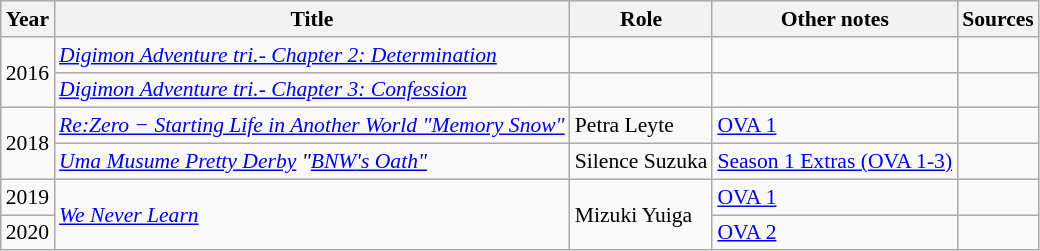<table class="wikitable" style="font-size: 90%;">
<tr>
<th>Year</th>
<th>Title</th>
<th>Role</th>
<th>Other notes</th>
<th>Sources</th>
</tr>
<tr>
<td rowspan="2">2016</td>
<td><em><a href='#'>Digimon Adventure tri.- Chapter 2: Determination</a></em></td>
<td></td>
<td></td>
<td></td>
</tr>
<tr>
<td><em><a href='#'>Digimon Adventure tri.- Chapter 3: Confession</a></em></td>
<td></td>
<td></td>
<td></td>
</tr>
<tr>
<td rowspan="2">2018</td>
<td><em><a href='#'>Re:Zero − Starting Life in Another World "Memory Snow"</a></em></td>
<td>Petra Leyte</td>
<td><a href='#'>OVA 1</a></td>
<td></td>
</tr>
<tr>
<td><em><a href='#'>Uma Musume Pretty Derby</a> "<a href='#'>BNW</a><a href='#'>'s Oath"</a></em></td>
<td>Silence Suzuka</td>
<td><a href='#'>Season 1 Extras (OVA 1-3)</a></td>
<td></td>
</tr>
<tr>
<td>2019</td>
<td rowspan="2"><em><a href='#'>We Never Learn</a></em></td>
<td rowspan="2">Mizuki Yuiga</td>
<td><a href='#'>OVA 1</a></td>
<td></td>
</tr>
<tr>
<td>2020</td>
<td><a href='#'>OVA 2</a></td>
<td></td>
</tr>
</table>
